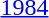<table>
<tr>
<td><a href='#'>1984</a></td>
<td></td>
<td></td>
<td></td>
</tr>
</table>
